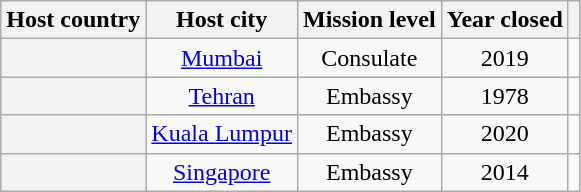<table class="wikitable plainrowheaders" style="text-align:center;">
<tr>
<th scope="col">Host country</th>
<th scope="col">Host city</th>
<th scope="col">Mission level</th>
<th scope="col">Year closed</th>
<th scope="col"></th>
</tr>
<tr>
<th scope="row"></th>
<td><a href='#'>Mumbai</a></td>
<td>Consulate</td>
<td>2019</td>
<td></td>
</tr>
<tr>
<th scope="row"></th>
<td><a href='#'>Tehran</a></td>
<td>Embassy</td>
<td>1978</td>
<td></td>
</tr>
<tr>
<th scope="row"></th>
<td><a href='#'>Kuala Lumpur</a></td>
<td>Embassy</td>
<td>2020</td>
<td></td>
</tr>
<tr>
<th scope="row"></th>
<td><a href='#'>Singapore</a></td>
<td>Embassy</td>
<td>2014</td>
<td></td>
</tr>
</table>
